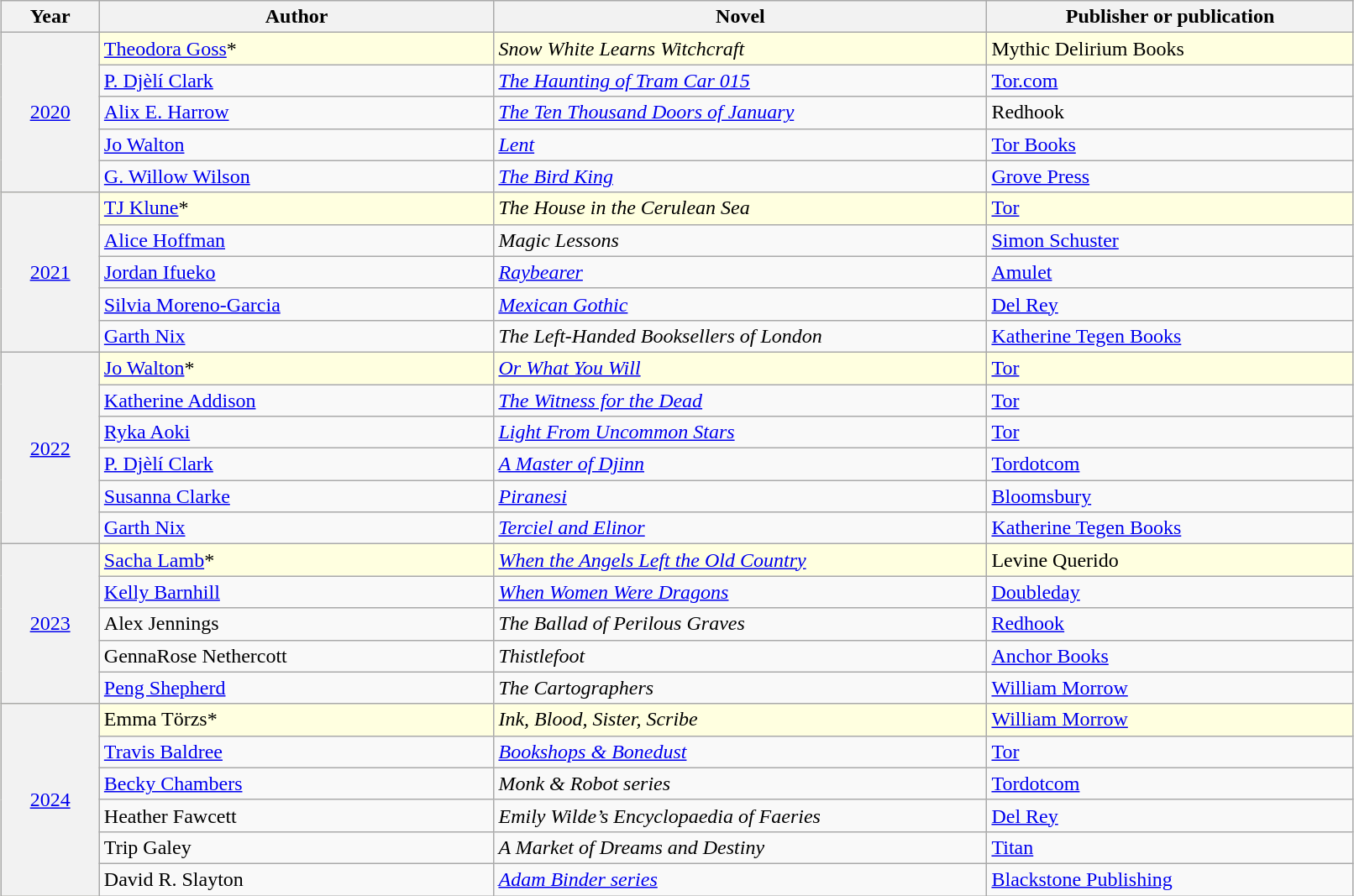<table class="sortable wikitable" width="85%" style="margin: 1em auto 1em auto">
<tr>
<th width="7%" scope="col">Year</th>
<th width="28%" scope="col">Author</th>
<th width="35%" scope="col">Novel</th>
<th width="26%" scope="col">Publisher or publication</th>
</tr>
<tr style="background:lightyellow;"->
<th rowspan="5" scope="row" align="center" style="font-weight:normal;"><a href='#'>2020</a></th>
<td><a href='#'>Theodora Goss</a>*</td>
<td><em>Snow White Learns Witchcraft</em></td>
<td>Mythic Delirium Books</td>
</tr>
<tr>
<td><a href='#'>P. Djèlí Clark</a></td>
<td><em><a href='#'>The Haunting of Tram Car 015</a></em></td>
<td><a href='#'>Tor.com</a></td>
</tr>
<tr>
<td><a href='#'>Alix E. Harrow</a></td>
<td><em><a href='#'>The Ten Thousand Doors of January</a></em></td>
<td>Redhook</td>
</tr>
<tr>
<td><a href='#'>Jo Walton</a></td>
<td><a href='#'><em>Lent</em></a></td>
<td><a href='#'>Tor Books</a></td>
</tr>
<tr>
<td><a href='#'>G. Willow Wilson</a></td>
<td><em><a href='#'>The Bird King</a></em></td>
<td><a href='#'>Grove Press</a></td>
</tr>
<tr style="background:lightyellow;"->
<th rowspan="5" scope="row" align="center" style="font-weight:normal;"><a href='#'>2021</a></th>
<td><a href='#'>TJ Klune</a>*</td>
<td><em>The House in the Cerulean Sea</em></td>
<td><a href='#'>Tor</a></td>
</tr>
<tr>
<td><a href='#'>Alice Hoffman</a></td>
<td><em>Magic Lessons</em></td>
<td><a href='#'>Simon Schuster</a></td>
</tr>
<tr>
<td><a href='#'>Jordan Ifueko</a></td>
<td><em><a href='#'>Raybearer</a></em></td>
<td><a href='#'>Amulet</a></td>
</tr>
<tr>
<td><a href='#'>Silvia Moreno-Garcia</a></td>
<td><em><a href='#'>Mexican Gothic</a></em></td>
<td><a href='#'>Del Rey</a></td>
</tr>
<tr>
<td><a href='#'>Garth Nix</a></td>
<td><em>The Left-Handed Booksellers of London</em></td>
<td><a href='#'>Katherine Tegen Books</a></td>
</tr>
<tr style="background:lightyellow;"->
<th rowspan="6" scope="row" align="center" style="font-weight:normal;"><a href='#'>2022</a></th>
<td><a href='#'>Jo Walton</a>*</td>
<td><em><a href='#'>Or What You Will</a></em></td>
<td><a href='#'>Tor</a></td>
</tr>
<tr>
<td><a href='#'>Katherine Addison</a></td>
<td><em><a href='#'>The Witness for the Dead</a></em></td>
<td><a href='#'>Tor</a></td>
</tr>
<tr>
<td><a href='#'>Ryka Aoki</a></td>
<td><em><a href='#'>Light From Uncommon Stars</a></em></td>
<td><a href='#'>Tor</a></td>
</tr>
<tr>
<td><a href='#'>P. Djèlí Clark</a></td>
<td><em><a href='#'>A Master of Djinn</a></em></td>
<td><a href='#'>Tordotcom</a></td>
</tr>
<tr>
<td><a href='#'>Susanna Clarke</a></td>
<td><em><a href='#'>Piranesi</a></em></td>
<td><a href='#'>Bloomsbury</a></td>
</tr>
<tr>
<td><a href='#'>Garth Nix</a></td>
<td><em><a href='#'>Terciel and Elinor</a></em></td>
<td><a href='#'>Katherine Tegen Books</a></td>
</tr>
<tr style="background:lightyellow;"->
<th rowspan="5" scope="row" align="center" style="font-weight:normal;"><a href='#'>2023</a></th>
<td><a href='#'>Sacha Lamb</a>*</td>
<td><em><a href='#'>When the Angels Left the Old Country</a></em></td>
<td>Levine Querido</td>
</tr>
<tr>
<td><a href='#'>Kelly Barnhill</a></td>
<td><em><a href='#'>When Women Were Dragons</a></em></td>
<td><a href='#'>Doubleday</a></td>
</tr>
<tr>
<td>Alex Jennings</td>
<td><em>The Ballad of Perilous Graves</em></td>
<td><a href='#'>Redhook</a></td>
</tr>
<tr>
<td>GennaRose Nethercott</td>
<td><em>Thistlefoot</em></td>
<td><a href='#'>Anchor Books</a></td>
</tr>
<tr>
<td><a href='#'>Peng Shepherd</a></td>
<td><em>The Cartographers</em></td>
<td><a href='#'>William Morrow</a></td>
</tr>
<tr style="background:lightyellow;"->
<th rowspan="6" scope="row" align="center" style="font-weight:normal;"><a href='#'>2024</a></th>
<td>Emma Törzs*</td>
<td><em>Ink, Blood, Sister, Scribe</em></td>
<td><a href='#'>William Morrow</a></td>
</tr>
<tr>
<td><a href='#'>Travis Baldree</a></td>
<td><em><a href='#'>Bookshops & Bonedust</a></em></td>
<td><a href='#'>Tor</a></td>
</tr>
<tr>
<td><a href='#'>Becky Chambers</a></td>
<td><em>Monk & Robot series</em></td>
<td><a href='#'>Tordotcom</a></td>
</tr>
<tr>
<td>Heather Fawcett</td>
<td><em>Emily Wilde’s Encyclopaedia of Faeries</em></td>
<td><a href='#'>Del Rey</a></td>
</tr>
<tr>
<td>Trip Galey</td>
<td><em>A Market of Dreams and Destiny</em></td>
<td><a href='#'>Titan</a></td>
</tr>
<tr>
<td>David R. Slayton</td>
<td><em><a href='#'>Adam Binder series</a></em></td>
<td><a href='#'>Blackstone Publishing</a></td>
</tr>
</table>
